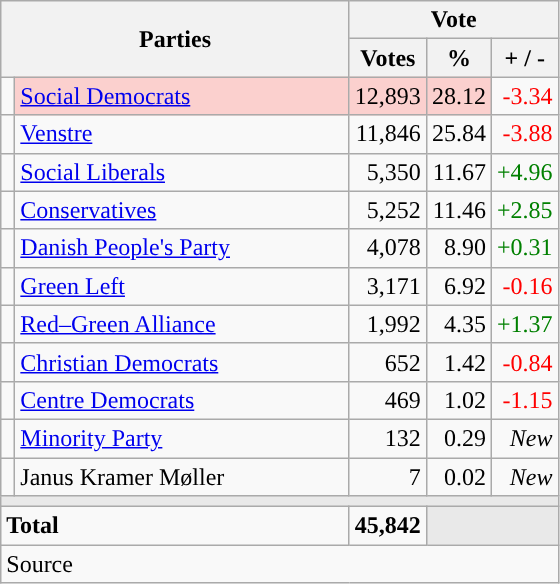<table class="wikitable" style="text-align:right;">
<tr>
<th style="text-align:centre;" rowspan="2" colspan="2" width="225">Parties</th>
<th colspan="3">Vote</th>
</tr>
<tr>
<th width="15">Votes</th>
<th width="15">%</th>
<th width="15">+ / -</th>
</tr>
<tr>
<td width="2" style="color:inherit;background:"></td>
<td bgcolor=#fbd0ce  align="left"><a href='#'>Social Democrats</a></td>
<td bgcolor=#fbd0ce>12,893</td>
<td bgcolor=#fbd0ce>28.12</td>
<td style=color:red;>-3.34</td>
</tr>
<tr>
<td width="2" style="color:inherit;background:"></td>
<td align="left"><a href='#'>Venstre</a></td>
<td>11,846</td>
<td>25.84</td>
<td style=color:red;>-3.88</td>
</tr>
<tr>
<td width="2" style="color:inherit;background:"></td>
<td align="left"><a href='#'>Social Liberals</a></td>
<td>5,350</td>
<td>11.67</td>
<td style=color:green;>+4.96</td>
</tr>
<tr>
<td width="2" style="color:inherit;background:"></td>
<td align="left"><a href='#'>Conservatives</a></td>
<td>5,252</td>
<td>11.46</td>
<td style=color:green;>+2.85</td>
</tr>
<tr>
<td width="2" style="color:inherit;background:"></td>
<td align="left"><a href='#'>Danish People's Party</a></td>
<td>4,078</td>
<td>8.90</td>
<td style=color:green;>+0.31</td>
</tr>
<tr>
<td width="2" style="color:inherit;background:"></td>
<td align="left"><a href='#'>Green Left</a></td>
<td>3,171</td>
<td>6.92</td>
<td style=color:red;>-0.16</td>
</tr>
<tr>
<td width="2" style="color:inherit;background:"></td>
<td align="left"><a href='#'>Red–Green Alliance</a></td>
<td>1,992</td>
<td>4.35</td>
<td style=color:green;>+1.37</td>
</tr>
<tr>
<td width="2" style="color:inherit;background:"></td>
<td align="left"><a href='#'>Christian Democrats</a></td>
<td>652</td>
<td>1.42</td>
<td style=color:red;>-0.84</td>
</tr>
<tr>
<td width="2" style="color:inherit;background:"></td>
<td align="left"><a href='#'>Centre Democrats</a></td>
<td>469</td>
<td>1.02</td>
<td style=color:red;>-1.15</td>
</tr>
<tr>
<td width="2" style="color:inherit;background:"></td>
<td align="left"><a href='#'>Minority Party</a></td>
<td>132</td>
<td>0.29</td>
<td><em>New</em></td>
</tr>
<tr>
<td width="2" style="color:inherit;background:"></td>
<td align="left">Janus Kramer Møller</td>
<td>7</td>
<td>0.02</td>
<td><em>New</em></td>
</tr>
<tr>
<td colspan="7" bgcolor="#E9E9E9"></td>
</tr>
<tr>
<td align="left" colspan="2"><strong>Total</strong></td>
<td><strong>45,842</strong></td>
<td bgcolor="#E9E9E9" colspan="2"></td>
</tr>
<tr>
<td align="left" colspan="6">Source</td>
</tr>
</table>
